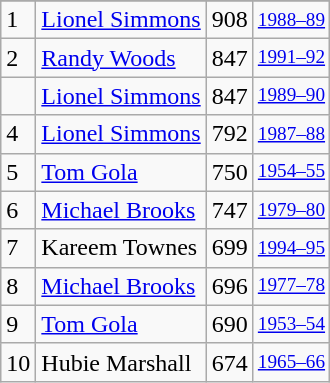<table class="wikitable">
<tr>
</tr>
<tr>
<td>1</td>
<td><a href='#'>Lionel Simmons</a></td>
<td>908</td>
<td style="font-size:80%;"><a href='#'>1988–89</a></td>
</tr>
<tr>
<td>2</td>
<td><a href='#'>Randy Woods</a></td>
<td>847</td>
<td style="font-size:80%;"><a href='#'>1991–92</a></td>
</tr>
<tr>
<td></td>
<td><a href='#'>Lionel Simmons</a></td>
<td>847</td>
<td style="font-size:80%;"><a href='#'>1989–90</a></td>
</tr>
<tr>
<td>4</td>
<td><a href='#'>Lionel Simmons</a></td>
<td>792</td>
<td style="font-size:80%;"><a href='#'>1987–88</a></td>
</tr>
<tr>
<td>5</td>
<td><a href='#'>Tom Gola</a></td>
<td>750</td>
<td style="font-size:80%;"><a href='#'>1954–55</a></td>
</tr>
<tr>
<td>6</td>
<td><a href='#'>Michael Brooks</a></td>
<td>747</td>
<td style="font-size:80%;"><a href='#'>1979–80</a></td>
</tr>
<tr>
<td>7</td>
<td>Kareem Townes</td>
<td>699</td>
<td style="font-size:80%;"><a href='#'>1994–95</a></td>
</tr>
<tr>
<td>8</td>
<td><a href='#'>Michael Brooks</a></td>
<td>696</td>
<td style="font-size:80%;"><a href='#'>1977–78</a></td>
</tr>
<tr>
<td>9</td>
<td><a href='#'>Tom Gola</a></td>
<td>690</td>
<td style="font-size:80%;"><a href='#'>1953–54</a></td>
</tr>
<tr>
<td>10</td>
<td>Hubie Marshall</td>
<td>674</td>
<td style="font-size:80%;"><a href='#'>1965–66</a></td>
</tr>
</table>
